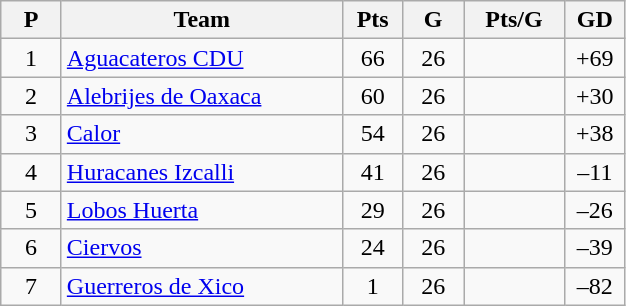<table class="wikitable" style="text-align: center;">
<tr>
<th width=33>P</th>
<th width=180>Team</th>
<th width=33>Pts</th>
<th width=33>G</th>
<th width=60>Pts/G</th>
<th width=33>GD</th>
</tr>
<tr>
<td>1</td>
<td align=left><a href='#'>Aguacateros CDU</a></td>
<td>66</td>
<td>26</td>
<td><strong></strong></td>
<td>+69</td>
</tr>
<tr>
<td>2</td>
<td align=left><a href='#'>Alebrijes de Oaxaca</a></td>
<td>60</td>
<td>26</td>
<td><strong></strong></td>
<td>+30</td>
</tr>
<tr>
<td>3</td>
<td align=left><a href='#'>Calor</a></td>
<td>54</td>
<td>26</td>
<td><strong></strong></td>
<td>+38</td>
</tr>
<tr>
<td>4</td>
<td align=left><a href='#'>Huracanes Izcalli</a></td>
<td>41</td>
<td>26</td>
<td><strong></strong></td>
<td>–11</td>
</tr>
<tr>
<td>5</td>
<td align=left><a href='#'>Lobos Huerta</a></td>
<td>29</td>
<td>26</td>
<td><strong></strong></td>
<td>–26</td>
</tr>
<tr>
<td>6</td>
<td align=left><a href='#'>Ciervos</a></td>
<td>24</td>
<td>26</td>
<td><strong></strong></td>
<td>–39</td>
</tr>
<tr>
<td>7</td>
<td align=left><a href='#'>Guerreros de Xico</a></td>
<td>1</td>
<td>26</td>
<td><strong></strong></td>
<td>–82</td>
</tr>
</table>
